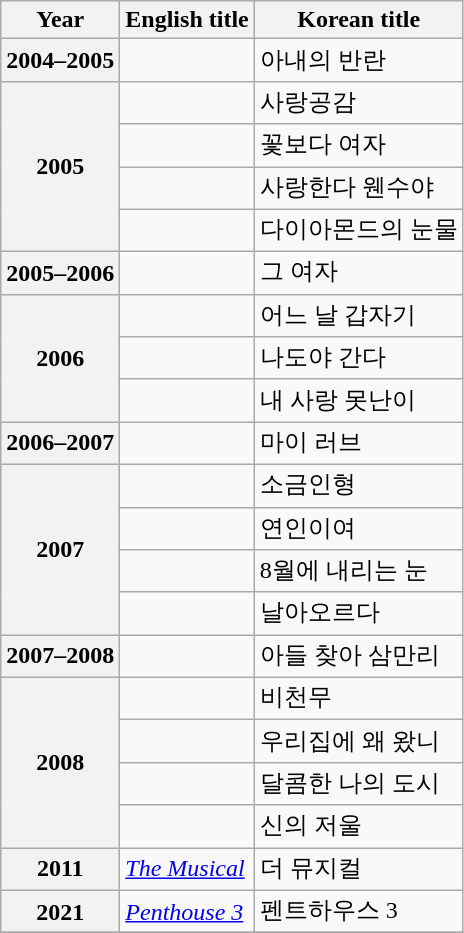<table class="wikitable sortable plainrowheaders">
<tr>
<th scope="col">Year</th>
<th scope="col">English title</th>
<th scope="col">Korean title</th>
</tr>
<tr>
<th scope="row">2004–2005</th>
<td><em></em></td>
<td>아내의 반란</td>
</tr>
<tr>
<th scope="row" rowspan=4>2005</th>
<td><em></em></td>
<td>사랑공감</td>
</tr>
<tr>
<td><em></em></td>
<td>꽃보다 여자</td>
</tr>
<tr>
<td><em></em></td>
<td>사랑한다 웬수야</td>
</tr>
<tr>
<td><em></em></td>
<td>다이아몬드의 눈물</td>
</tr>
<tr>
<th scope="row">2005–2006</th>
<td><em></em></td>
<td>그 여자</td>
</tr>
<tr>
<th scope="row" rowspan=3>2006</th>
<td><em></em></td>
<td>어느 날 갑자기</td>
</tr>
<tr>
<td><em></em></td>
<td>나도야 간다</td>
</tr>
<tr>
<td><em></em></td>
<td>내 사랑 못난이</td>
</tr>
<tr>
<th scope="row">2006–2007</th>
<td><em></em></td>
<td>마이 러브</td>
</tr>
<tr>
<th scope="row" rowspan=4>2007</th>
<td><em></em></td>
<td>소금인형</td>
</tr>
<tr>
<td><em></em></td>
<td>연인이여</td>
</tr>
<tr>
<td><em></em></td>
<td>8월에 내리는 눈</td>
</tr>
<tr>
<td><em></em></td>
<td>날아오르다</td>
</tr>
<tr>
<th scope="row">2007–2008</th>
<td><em></em></td>
<td>아들 찾아 삼만리</td>
</tr>
<tr>
<th scope="row" rowspan=4>2008</th>
<td><em></em></td>
<td>비천무</td>
</tr>
<tr>
<td><em></em></td>
<td>우리집에 왜 왔니</td>
</tr>
<tr>
<td><em></em></td>
<td>달콤한 나의 도시</td>
</tr>
<tr>
<td><em></em></td>
<td>신의 저울</td>
</tr>
<tr>
<th scope="row">2011</th>
<td><em><a href='#'>The Musical</a></em></td>
<td>더 뮤지컬</td>
</tr>
<tr>
<th scope="row">2021</th>
<td><em><a href='#'>Penthouse 3</a></em></td>
<td>펜트하우스 3</td>
</tr>
<tr>
</tr>
</table>
